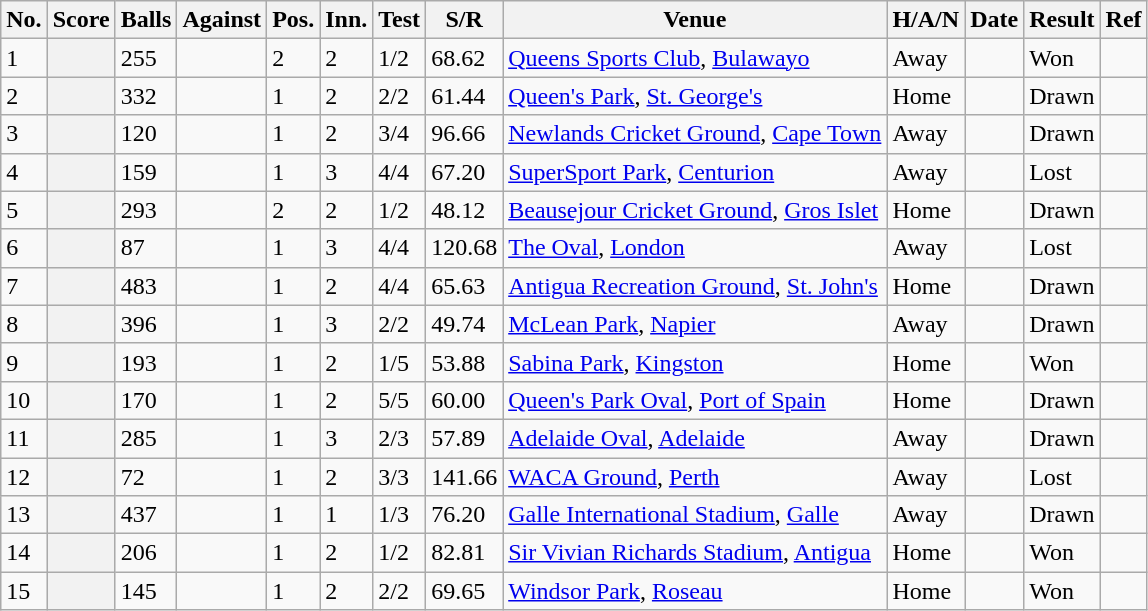<table class="wikitable plainrowheaders sortable">
<tr>
<th>No.</th>
<th>Score</th>
<th>Balls</th>
<th>Against</th>
<th>Pos.</th>
<th>Inn.</th>
<th>Test</th>
<th>S/R</th>
<th>Venue</th>
<th>H/A/N</th>
<th>Date</th>
<th>Result</th>
<th>Ref</th>
</tr>
<tr>
<td>1</td>
<th scope="row"> </th>
<td>255</td>
<td></td>
<td>2</td>
<td>2</td>
<td>1/2</td>
<td>68.62</td>
<td><a href='#'>Queens Sports Club</a>, <a href='#'>Bulawayo</a></td>
<td>Away</td>
<td></td>
<td>Won</td>
<td></td>
</tr>
<tr>
<td>2</td>
<th scope="row"> </th>
<td>332</td>
<td></td>
<td>1</td>
<td>2</td>
<td>2/2</td>
<td>61.44</td>
<td><a href='#'>Queen's Park</a>, <a href='#'>St. George's</a></td>
<td>Home</td>
<td></td>
<td>Drawn</td>
<td></td>
</tr>
<tr>
<td>3</td>
<th scope="row"></th>
<td>120</td>
<td></td>
<td>1</td>
<td>2</td>
<td>3/4</td>
<td>96.66</td>
<td><a href='#'>Newlands Cricket Ground</a>, <a href='#'>Cape Town</a></td>
<td>Away</td>
<td></td>
<td>Drawn</td>
<td></td>
</tr>
<tr>
<td>4</td>
<th scope="row"></th>
<td>159</td>
<td></td>
<td>1</td>
<td>3</td>
<td>4/4</td>
<td>67.20</td>
<td><a href='#'>SuperSport Park</a>, <a href='#'>Centurion</a></td>
<td>Away</td>
<td></td>
<td>Lost</td>
<td></td>
</tr>
<tr>
<td>5</td>
<th scope="row"></th>
<td>293</td>
<td></td>
<td>2</td>
<td>2</td>
<td>1/2</td>
<td>48.12</td>
<td><a href='#'>Beausejour Cricket Ground</a>, <a href='#'>Gros Islet</a></td>
<td>Home</td>
<td></td>
<td>Drawn</td>
<td></td>
</tr>
<tr>
<td>6</td>
<th scope="row"></th>
<td>87</td>
<td></td>
<td>1</td>
<td>3</td>
<td>4/4</td>
<td>120.68</td>
<td><a href='#'>The Oval</a>, <a href='#'>London</a></td>
<td>Away</td>
<td></td>
<td>Lost</td>
<td></td>
</tr>
<tr>
<td>7</td>
<th scope="row"> </th>
<td>483</td>
<td></td>
<td>1</td>
<td>2</td>
<td>4/4</td>
<td>65.63</td>
<td><a href='#'>Antigua Recreation Ground</a>, <a href='#'>St. John's</a></td>
<td>Home</td>
<td></td>
<td>Drawn</td>
<td></td>
</tr>
<tr>
<td>8</td>
<th scope="row"> </th>
<td>396</td>
<td></td>
<td>1</td>
<td>3</td>
<td>2/2</td>
<td>49.74</td>
<td><a href='#'>McLean Park</a>, <a href='#'>Napier</a></td>
<td>Away</td>
<td></td>
<td>Drawn</td>
<td></td>
</tr>
<tr>
<td>9</td>
<th scope="row"> </th>
<td>193</td>
<td></td>
<td>1</td>
<td>2</td>
<td>1/5</td>
<td>53.88</td>
<td><a href='#'>Sabina Park</a>, <a href='#'>Kingston</a></td>
<td>Home</td>
<td></td>
<td>Won</td>
<td></td>
</tr>
<tr>
<td>10</td>
<th scope="row"></th>
<td>170</td>
<td></td>
<td>1</td>
<td>2</td>
<td>5/5</td>
<td>60.00</td>
<td><a href='#'>Queen's Park Oval</a>, <a href='#'>Port of Spain</a></td>
<td>Home</td>
<td></td>
<td>Drawn</td>
<td></td>
</tr>
<tr>
<td>11</td>
<th scope="row"></th>
<td>285</td>
<td></td>
<td>1</td>
<td>3</td>
<td>2/3</td>
<td>57.89</td>
<td><a href='#'>Adelaide Oval</a>, <a href='#'>Adelaide</a></td>
<td>Away</td>
<td></td>
<td>Drawn</td>
<td></td>
</tr>
<tr>
<td>12</td>
<th scope="row"></th>
<td>72</td>
<td></td>
<td>1</td>
<td>2</td>
<td>3/3</td>
<td>141.66</td>
<td><a href='#'>WACA Ground</a>, <a href='#'>Perth</a></td>
<td>Away</td>
<td></td>
<td>Lost</td>
<td></td>
</tr>
<tr>
<td>13</td>
<th scope="row"> </th>
<td>437</td>
<td></td>
<td>1</td>
<td>1</td>
<td>1/3</td>
<td>76.20</td>
<td><a href='#'>Galle International Stadium</a>, <a href='#'>Galle</a></td>
<td>Away</td>
<td></td>
<td>Drawn</td>
<td></td>
</tr>
<tr>
<td>14</td>
<th scope="row"></th>
<td>206</td>
<td></td>
<td>1</td>
<td>2</td>
<td>1/2</td>
<td>82.81</td>
<td><a href='#'>Sir Vivian Richards Stadium</a>, <a href='#'>Antigua</a></td>
<td>Home</td>
<td></td>
<td>Won</td>
<td></td>
</tr>
<tr>
<td>15</td>
<th scope="row"></th>
<td>145</td>
<td></td>
<td>1</td>
<td>2</td>
<td>2/2</td>
<td>69.65</td>
<td><a href='#'>Windsor Park</a>, <a href='#'>Roseau</a></td>
<td>Home</td>
<td></td>
<td>Won</td>
<td></td>
</tr>
</table>
